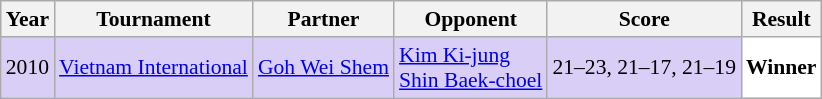<table class="sortable wikitable" style="font-size: 90%;">
<tr>
<th>Year</th>
<th>Tournament</th>
<th>Partner</th>
<th>Opponent</th>
<th>Score</th>
<th>Result</th>
</tr>
<tr style="background:#D8CEF6">
<td align="center">2010</td>
<td align="left"><a href='#'>Vietnam International</a></td>
<td align="left"> <a href='#'>Goh Wei Shem</a></td>
<td align="left"> <a href='#'>Kim Ki-jung</a> <br>  <a href='#'>Shin Baek-choel</a></td>
<td align="left">21–23, 21–17, 21–19</td>
<td style="text-align:left; background:white"> <strong>Winner</strong></td>
</tr>
</table>
